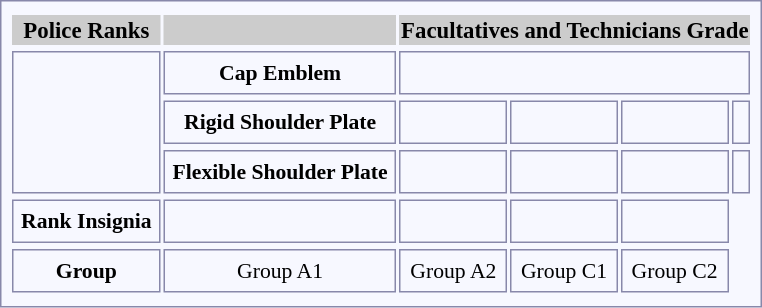<table style="border:1px solid #8888aa; background-color:#f7f8ff; padding:5px; font-size:95%; margin:0px 12px 12px 0px;">
<tr>
</tr>
<tr bgcolor="#CCCCCC">
<th><strong>Police Ranks</strong></th>
<th colspan=1></th>
<th colspan=4>Facultatives and Technicians Grade</th>
</tr>
<tr>
</tr>
<tr>
<td align="center" rowspan=5 style="border:1px solid #8888aa; background-color:#f7f8ff; padding:5px; font-size:95%; margin:0px 12px 12px 0px;"><strong></strong></td>
<td align="center" colspan=1 style="border:1px solid #8888aa; background-color:#f7f8ff; padding:5px; font-size:95%; margin:0px 12px 12px 0px;"><strong>Cap Emblem</strong></td>
<td align="center" colspan=4 style="border:1px solid #8888aa; background-color:#f7f8ff; padding:5px; font-size:95%; margin:0px 12px 12px 0px;"></td>
</tr>
<tr rowspan="2">
</tr>
<tr align="center">
<td align="center" colspan=1 style="border:1px solid #8888aa; background-color:#f7f8ff; padding:5px; font-size:95%; margin:0px 12px 12px 0px;"><strong>Rigid Shoulder Plate</strong></td>
<td align="center" colspan=1 style="border:1px solid #8888aa; background-color:#f7f8ff; padding:5px; font-size:95%; margin:0px 12px 12px 0px;"></td>
<td align="center" colspan=1 style="border:1px solid #8888aa; background-color:#f7f8ff; padding:5px; font-size:95%; margin:0px 12px 12px 0px;"></td>
<td align="center" colspan=1 style="border:1px solid #8888aa; background-color:#f7f8ff; padding:5px; font-size:95%; margin:0px 12px 12px 0px;"></td>
<td align="center" colspan=1 style="border:1px solid #8888aa; background-color:#f7f8ff; padding:5px; font-size:95%; margin:0px 12px 12px 0px;"></td>
</tr>
<tr rowspan="2">
</tr>
<tr align="center">
<td align="center" colspan=1 style="border:1px solid #8888aa; background-color:#f7f8ff; padding:5px; font-size:95%; margin:0px 12px 12px 0px;"><strong>Flexible Shoulder Plate</strong></td>
<td align="center" colspan=1 style="border:1px solid #8888aa; background-color:#f7f8ff; padding:5px; font-size:95%; margin:0px 12px 12px 0px;"></td>
<td align="center" colspan=1 style="border:1px solid #8888aa; background-color:#f7f8ff; padding:5px; font-size:95%; margin:0px 12px 12px 0px;"></td>
<td align="center" colspan=1 style="border:1px solid #8888aa; background-color:#f7f8ff; padding:5px; font-size:95%; margin:0px 12px 12px 0px;"></td>
<td align="center" colspan=1 style="border:1px solid #8888aa; background-color:#f7f8ff; padding:5px; font-size:95%; margin:0px 12px 12px 0px;"></td>
</tr>
<tr rowspan="2">
</tr>
<tr align="center">
<td align="center" colspan=1 style="border:1px solid #8888aa; background-color:#f7f8ff; padding:5px; font-size:95%; margin:0px 12px 12px 0px;"><strong>Rank Insignia</strong></td>
<td align="center" colspan=1 style="border:1px solid #8888aa; background-color:#f7f8ff; padding:5px; font-size:95%; margin:0px 12px 12px 0px;"></td>
<td align="center" colspan=1 style="border:1px solid #8888aa; background-color:#f7f8ff; padding:5px; font-size:95%; margin:0px 12px 12px 0px;"></td>
<td align="center" colspan=1 style="border:1px solid #8888aa; background-color:#f7f8ff; padding:5px; font-size:95%; margin:0px 12px 12px 0px;"></td>
<td align="center" colspan=1 style="border:1px solid #8888aa; background-color:#f7f8ff; padding:5px; font-size:95%; margin:0px 12px 12px 0px;"></td>
</tr>
<tr rowspan="2">
</tr>
<tr align="center">
<td align="center" colspan=1 style="border:1px solid #8888aa; background-color:#f7f8ff; padding:5px; font-size:95%; margin:0px 12px 12px 0px;"><strong>Group</strong></td>
<td align="center" colspan=1 style="border:1px solid #8888aa; background-color:#f7f8ff; padding:5px; font-size:95%; margin:0px 12px 12px 0px;">Group A1</td>
<td align="center" colspan=1 style="border:1px solid #8888aa; background-color:#f7f8ff; padding:5px; font-size:95%; margin:0px 12px 12px 0px;">Group A2</td>
<td align="center" colspan=1 style="border:1px solid #8888aa; background-color:#f7f8ff; padding:5px; font-size:95%; margin:0px 12px 12px 0px;">Group C1</td>
<td align="center" colspan=1 style="border:1px solid #8888aa; background-color:#f7f8ff; padding:5px; font-size:95%; margin:0px 12px 12px 0px;">Group C2</td>
</tr>
<tr>
</tr>
</table>
